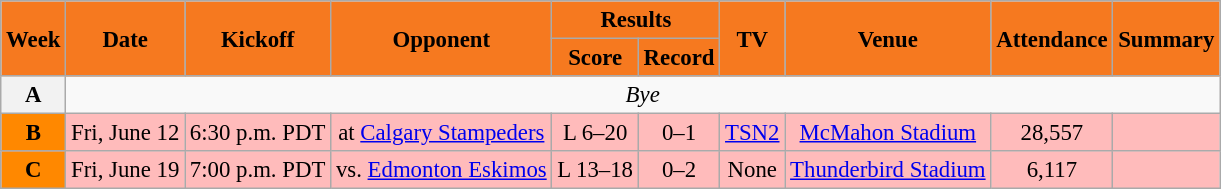<table class="wikitable" style="font-size: 95%;">
<tr>
<th style="background:#F6791F;color:black;" rowspan=2>Week</th>
<th style="background:#F6791F;color:black;" rowspan=2>Date</th>
<th style="background:#F6791F;color:black;" rowspan=2>Kickoff</th>
<th style="background:#F6791F;color:black;" rowspan=2>Opponent</th>
<th style="background:#F6791F;color:black;" colspan=2>Results</th>
<th style="background:#F6791F;color:black;" rowspan=2>TV</th>
<th style="background:#F6791F;color:black;" rowspan=2>Venue</th>
<th style="background:#F6791F;color:black;" rowspan=2>Attendance</th>
<th style="background:#F6791F;color:black;" rowspan=2>Summary</th>
</tr>
<tr>
<th style="background:#F6791F;color:black;">Score</th>
<th style="background:#F6791F;color:black;">Record</th>
</tr>
<tr style= bgcolor="ffffff">
<th align="center"><strong>A</strong></th>
<td colspan=9 align="center" valign="middle"><em>Bye</em></td>
</tr>
<tr align="center" bgcolor="#ffbbbb">
<td style="text-align:center; background:#FF8800;"><span><strong>B</strong></span></td>
<td align="center">Fri, June 12</td>
<td align="center">6:30 p.m. PDT</td>
<td align="center">at <a href='#'>Calgary Stampeders</a></td>
<td align="center">L 6–20</td>
<td align="center">0–1</td>
<td align="center"><a href='#'>TSN2</a></td>
<td align="center"><a href='#'>McMahon Stadium</a></td>
<td align="center">28,557</td>
<td align="center"></td>
</tr>
<tr align="center" bgcolor="#ffbbbb">
<td style="text-align:center; background:#FF8800;"><span><strong>C</strong></span></td>
<td align="center">Fri, June 19</td>
<td align="center">7:00 p.m. PDT</td>
<td align="center">vs. <a href='#'>Edmonton Eskimos</a></td>
<td align="center">L 13–18</td>
<td align="center">0–2</td>
<td align="center">None</td>
<td align="center"><a href='#'>Thunderbird Stadium</a></td>
<td align="center">6,117</td>
<td align="center"></td>
</tr>
</table>
